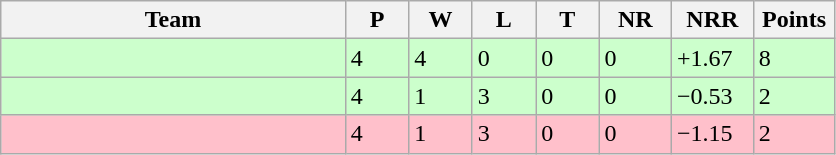<table class="wikitable">
<tr>
<th width=38%>Team</th>
<th width=7%>P</th>
<th width=7%>W</th>
<th width=7%>L</th>
<th width=7%>T</th>
<th width=8%>NR</th>
<th width=9%>NRR</th>
<th width=9%>Points</th>
</tr>
<tr bgcolor=ccffcc>
<td align=left></td>
<td>4</td>
<td>4</td>
<td>0</td>
<td>0</td>
<td>0</td>
<td>+1.67</td>
<td>8</td>
</tr>
<tr bgcolor=ccffcc>
<td align=left></td>
<td>4</td>
<td>1</td>
<td>3</td>
<td>0</td>
<td>0</td>
<td>−0.53</td>
<td>2</td>
</tr>
<tr bgcolor=pink>
<td align=left></td>
<td>4</td>
<td>1</td>
<td>3</td>
<td>0</td>
<td>0</td>
<td>−1.15</td>
<td>2</td>
</tr>
</table>
